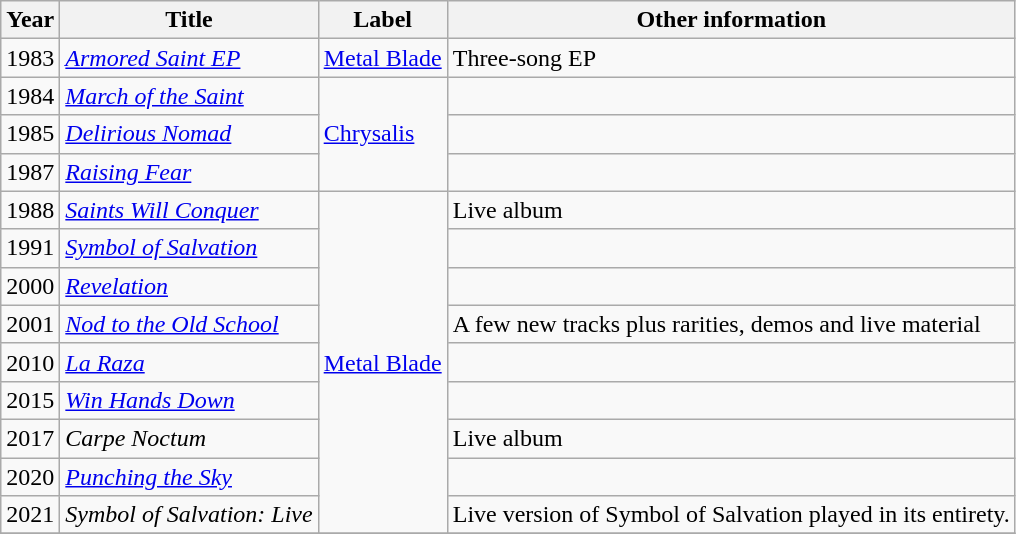<table class="wikitable">
<tr>
<th style="text-align:center; vertical-align:top;">Year</th>
<th style="text-align:center; vertical-align:top;">Title</th>
<th style="text-align:center; vertical-align:top;">Label</th>
<th style="text-align:center; vertical-align:top;">Other information</th>
</tr>
<tr>
<td>1983</td>
<td><em><a href='#'>Armored Saint EP</a></em></td>
<td><a href='#'>Metal Blade</a></td>
<td>Three-song EP</td>
</tr>
<tr>
<td>1984</td>
<td><em><a href='#'>March of the Saint</a></em></td>
<td rowspan="3"><a href='#'>Chrysalis</a></td>
<td></td>
</tr>
<tr>
<td>1985</td>
<td><em><a href='#'>Delirious Nomad</a></em></td>
<td></td>
</tr>
<tr>
<td>1987</td>
<td><em><a href='#'>Raising Fear</a></em></td>
<td></td>
</tr>
<tr>
<td>1988</td>
<td><em><a href='#'>Saints Will Conquer</a></em></td>
<td rowspan="9"><a href='#'>Metal Blade</a></td>
<td>Live album</td>
</tr>
<tr>
<td>1991</td>
<td><em><a href='#'>Symbol of Salvation</a></em></td>
<td></td>
</tr>
<tr>
<td>2000</td>
<td><em><a href='#'>Revelation</a></em></td>
<td></td>
</tr>
<tr>
<td>2001</td>
<td><em><a href='#'>Nod to the Old School</a></em></td>
<td>A few new tracks plus rarities, demos and live material</td>
</tr>
<tr>
<td>2010</td>
<td><em><a href='#'>La Raza</a></em></td>
<td></td>
</tr>
<tr>
<td>2015</td>
<td><em><a href='#'>Win Hands Down</a></em></td>
<td></td>
</tr>
<tr>
<td>2017</td>
<td><em>Carpe Noctum</em></td>
<td>Live album</td>
</tr>
<tr>
<td>2020</td>
<td><em><a href='#'>Punching the Sky</a></em></td>
<td></td>
</tr>
<tr>
<td>2021</td>
<td><em>Symbol of Salvation: Live</em></td>
<td>Live version of Symbol of Salvation played in its entirety.</td>
</tr>
<tr>
</tr>
</table>
